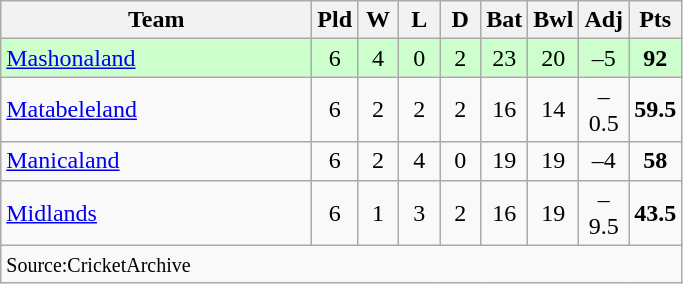<table class="wikitable" style="text-align: center;">
<tr>
<th width=200>Team</th>
<th width=20>Pld</th>
<th width=20>W</th>
<th width=20>L</th>
<th width=20>D</th>
<th width=20>Bat</th>
<th width=20>Bwl</th>
<th width=20>Adj</th>
<th width=20>Pts</th>
</tr>
<tr style="background:#ccffcc;">
<td align=left><a href='#'>Mashonaland</a></td>
<td>6</td>
<td>4</td>
<td>0</td>
<td>2</td>
<td>23</td>
<td>20</td>
<td>–5</td>
<td><strong>92</strong></td>
</tr>
<tr>
<td align=left><a href='#'>Matabeleland</a></td>
<td>6</td>
<td>2</td>
<td>2</td>
<td>2</td>
<td>16</td>
<td>14</td>
<td>–0.5</td>
<td><strong>59.5</strong></td>
</tr>
<tr>
<td align=left><a href='#'>Manicaland</a></td>
<td>6</td>
<td>2</td>
<td>4</td>
<td>0</td>
<td>19</td>
<td>19</td>
<td>–4</td>
<td><strong>58</strong></td>
</tr>
<tr>
<td align=left><a href='#'>Midlands</a></td>
<td>6</td>
<td>1</td>
<td>3</td>
<td>2</td>
<td>16</td>
<td>19</td>
<td>–9.5</td>
<td><strong>43.5</strong></td>
</tr>
<tr>
<td align=left colspan="9"><small>Source:CricketArchive</small></td>
</tr>
</table>
